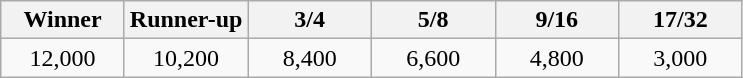<table class="wikitable">
<tr>
<th width=75>Winner</th>
<th width=75>Runner-up</th>
<th width=75>3/4</th>
<th width=75>5/8</th>
<th width=75>9/16</th>
<th width=75>17/32</th>
</tr>
<tr>
<td align=center>12,000</td>
<td align=center>10,200</td>
<td align=center>8,400</td>
<td align=center>6,600</td>
<td align=center>4,800</td>
<td align=center>3,000</td>
</tr>
</table>
